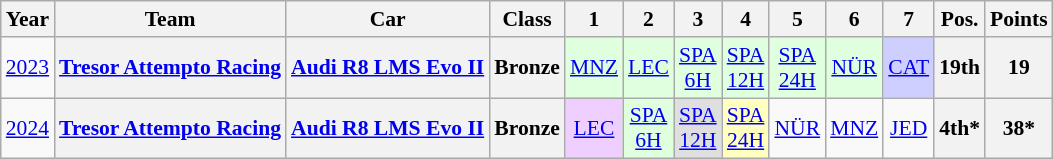<table class="wikitable" border="1" style="text-align:center; font-size:90%;">
<tr>
<th>Year</th>
<th>Team</th>
<th>Car</th>
<th>Class</th>
<th>1</th>
<th>2</th>
<th>3</th>
<th>4</th>
<th>5</th>
<th>6</th>
<th>7</th>
<th>Pos.</th>
<th>Points</th>
</tr>
<tr>
<td><a href='#'>2023</a></td>
<th><a href='#'>Tresor Attempto Racing</a></th>
<th><a href='#'>Audi R8 LMS Evo II</a></th>
<th>Bronze</th>
<td style="background:#DFFFDF;"><a href='#'>MNZ</a><br></td>
<td style="background:#DFFFDF;"><a href='#'>LEC</a><br></td>
<td style="background:#DFFFDF;"><a href='#'>SPA<br>6H</a><br></td>
<td style="background:#DFFFDF;"><a href='#'>SPA<br>12H</a><br></td>
<td style="background:#DFFFDF;"><a href='#'>SPA<br>24H</a><br></td>
<td style="background:#DFFFDF;"><a href='#'>NÜR</a><br></td>
<td style="background:#CFCFFF;"><a href='#'>CAT</a><br></td>
<th>19th</th>
<th>19</th>
</tr>
<tr>
<td><a href='#'>2024</a></td>
<th><a href='#'>Tresor Attempto Racing</a></th>
<th><a href='#'>Audi R8 LMS Evo II</a></th>
<th>Bronze</th>
<td style="background:#EFCFFF;"><a href='#'>LEC</a><br></td>
<td style="background:#DFFFDF;"><a href='#'>SPA<br>6H</a><br></td>
<td style="background:#DFDFDF;"><a href='#'>SPA<br>12H</a><br></td>
<td style="background:#FFFFBF;"><a href='#'>SPA<br>24H</a><br></td>
<td style="background:#;"><a href='#'>NÜR</a><br></td>
<td style="background:#;"><a href='#'>MNZ</a><br></td>
<td style="background:#;"><a href='#'>JED</a><br></td>
<th>4th*</th>
<th>38*</th>
</tr>
</table>
